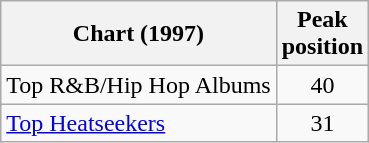<table class="wikitable">
<tr>
<th>Chart (1997)</th>
<th>Peak<br>position</th>
</tr>
<tr>
<td>Top R&B/Hip Hop Albums</td>
<td align=center>40</td>
</tr>
<tr>
<td><a href='#'>Top Heatseekers</a></td>
<td align=center>31</td>
</tr>
</table>
